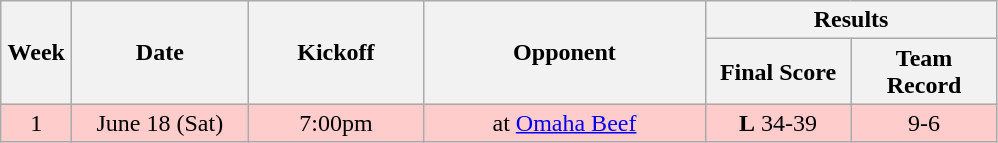<table class="wikitable">
<tr>
<th rowspan="2" width="40">Week</th>
<th rowspan="2" width="110">Date</th>
<th rowspan="2" width="110">Kickoff</th>
<th rowspan="2" width="180">Opponent</th>
<th colspan="2" width="180">Results</th>
</tr>
<tr>
<th width="90">Final Score</th>
<th width="90">Team Record</th>
</tr>
<tr align="center" bgcolor="#FFCCCC">
<td align="center">1</td>
<td align="center">June 18 (Sat)</td>
<td align="center">7:00pm</td>
<td align="center">at <a href='#'>Omaha Beef</a></td>
<td align="center"><strong>L</strong> 34-39</td>
<td align="center">9-6</td>
</tr>
</table>
